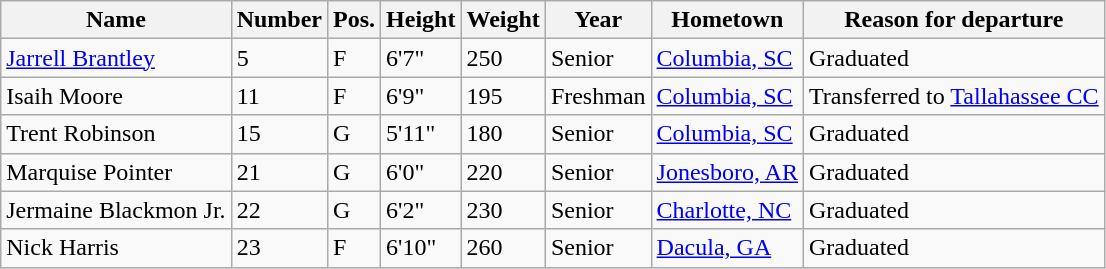<table class="wikitable sortable" border="1">
<tr>
<th>Name</th>
<th>Number</th>
<th>Pos.</th>
<th>Height</th>
<th>Weight</th>
<th>Year</th>
<th>Hometown</th>
<th class="unsortable">Reason for departure</th>
</tr>
<tr>
<td><a href='#'>Jarrell Brantley</a></td>
<td>5</td>
<td>F</td>
<td>6'7"</td>
<td>250</td>
<td>Senior</td>
<td><a href='#'>Columbia, SC</a></td>
<td>Graduated</td>
</tr>
<tr>
<td>Isaih Moore</td>
<td>11</td>
<td>F</td>
<td>6'9"</td>
<td>195</td>
<td>Freshman</td>
<td><a href='#'>Columbia, SC</a></td>
<td>Transferred to <a href='#'>Tallahassee CC</a></td>
</tr>
<tr>
<td>Trent Robinson</td>
<td>15</td>
<td>G</td>
<td>5'11"</td>
<td>180</td>
<td>Senior</td>
<td><a href='#'>Columbia, SC</a></td>
<td>Graduated</td>
</tr>
<tr>
<td>Marquise Pointer</td>
<td>21</td>
<td>G</td>
<td>6'0"</td>
<td>220</td>
<td>Senior</td>
<td><a href='#'>Jonesboro, AR</a></td>
<td>Graduated</td>
</tr>
<tr>
<td>Jermaine Blackmon Jr.</td>
<td>22</td>
<td>G</td>
<td>6'2"</td>
<td>230</td>
<td>Senior</td>
<td><a href='#'>Charlotte, NC</a></td>
<td>Graduated</td>
</tr>
<tr>
<td>Nick Harris</td>
<td>23</td>
<td>F</td>
<td>6'10"</td>
<td>260</td>
<td>Senior</td>
<td><a href='#'>Dacula, GA</a></td>
<td>Graduated</td>
</tr>
</table>
